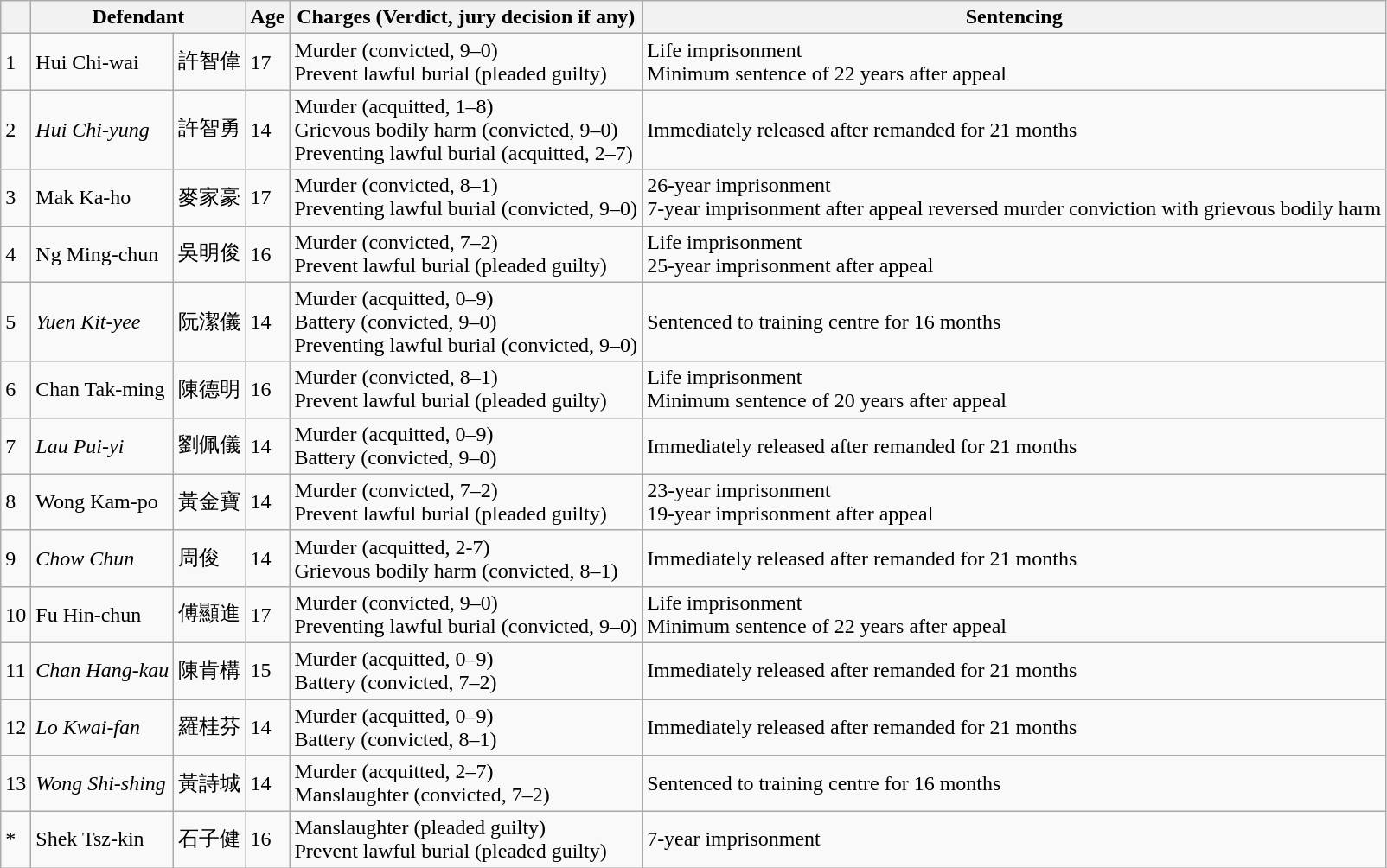<table class="wikitable">
<tr>
<th></th>
<th colspan="2">Defendant</th>
<th>Age</th>
<th>Charges (Verdict, jury decision if any)</th>
<th>Sentencing</th>
</tr>
<tr>
<td>1</td>
<td>Hui Chi-wai</td>
<td>許智偉</td>
<td>17</td>
<td>Murder (convicted, 9–0)<br>Prevent lawful burial (pleaded guilty)</td>
<td>Life imprisonment<br>Minimum sentence of 22 years after appeal</td>
</tr>
<tr>
<td>2</td>
<td><em>Hui Chi-yung</em></td>
<td>許智勇</td>
<td>14</td>
<td>Murder (acquitted, 1–8)<br>Grievous bodily harm (convicted, 9–0)<br>Preventing lawful burial (acquitted, 2–7)</td>
<td>Immediately released after remanded for 21 months</td>
</tr>
<tr>
<td>3</td>
<td>Mak Ka-ho</td>
<td>麥家豪</td>
<td>17</td>
<td>Murder (convicted, 8–1)<br>Preventing lawful burial (convicted, 9–0)</td>
<td>26-year imprisonment<br>7-year imprisonment after appeal reversed murder conviction with grievous bodily harm</td>
</tr>
<tr>
<td>4</td>
<td>Ng Ming-chun</td>
<td>吳明俊</td>
<td>16</td>
<td>Murder (convicted, 7–2)<br>Prevent lawful burial (pleaded guilty)</td>
<td>Life imprisonment<br>25-year imprisonment after appeal</td>
</tr>
<tr>
<td>5</td>
<td><em>Yuen Kit-yee</em></td>
<td>阮潔儀</td>
<td>14</td>
<td>Murder (acquitted, 0–9)<br>Battery (convicted, 9–0)<br>Preventing lawful burial (convicted, 9–0)</td>
<td>Sentenced to training centre for 16 months</td>
</tr>
<tr>
<td>6</td>
<td>Chan Tak-ming</td>
<td>陳德明</td>
<td>16</td>
<td>Murder (convicted, 8–1)<br>Prevent lawful burial (pleaded guilty)</td>
<td>Life imprisonment<br>Minimum sentence of 20 years after appeal</td>
</tr>
<tr>
<td>7</td>
<td><em>Lau Pui-yi</em></td>
<td>劉佩儀</td>
<td>14</td>
<td>Murder (acquitted, 0–9)<br>Battery (convicted, 9–0)</td>
<td>Immediately released after remanded for 21 months</td>
</tr>
<tr>
<td>8</td>
<td>Wong Kam-po</td>
<td>黃金寶</td>
<td>14</td>
<td>Murder (convicted, 7–2)<br>Prevent lawful burial (pleaded guilty)</td>
<td>23-year imprisonment<br>19-year imprisonment after appeal</td>
</tr>
<tr>
<td>9</td>
<td><em>Chow Chun</em></td>
<td>周俊</td>
<td>14</td>
<td>Murder (acquitted, 2-7)<br>Grievous bodily harm (convicted, 8–1)</td>
<td>Immediately released after remanded for 21 months</td>
</tr>
<tr>
<td>10</td>
<td>Fu Hin-chun</td>
<td>傅顯進</td>
<td>17</td>
<td>Murder (convicted, 9–0)<br>Preventing lawful burial (convicted, 9–0)</td>
<td>Life imprisonment<br>Minimum sentence of 22 years after appeal</td>
</tr>
<tr>
<td>11</td>
<td><em>Chan Hang-kau</em></td>
<td>陳肯構</td>
<td>15</td>
<td>Murder (acquitted, 0–9)<br>Battery (convicted, 7–2)</td>
<td>Immediately released after remanded for 21 months</td>
</tr>
<tr>
<td>12</td>
<td><em>Lo Kwai-fan</em></td>
<td>羅桂芬</td>
<td>14</td>
<td>Murder (acquitted, 0–9)<br>Battery (convicted, 8–1)</td>
<td>Immediately released after remanded for 21 months</td>
</tr>
<tr>
<td>13</td>
<td><em>Wong Shi-shing</em></td>
<td>黃詩城</td>
<td>14</td>
<td>Murder (acquitted, 2–7)<br>Manslaughter (convicted, 7–2)</td>
<td>Sentenced to training centre for 16 months</td>
</tr>
<tr>
<td>*</td>
<td>Shek Tsz-kin</td>
<td>石子健</td>
<td>16</td>
<td>Manslaughter (pleaded guilty)<br>Prevent lawful burial (pleaded guilty)</td>
<td>7-year imprisonment</td>
</tr>
</table>
